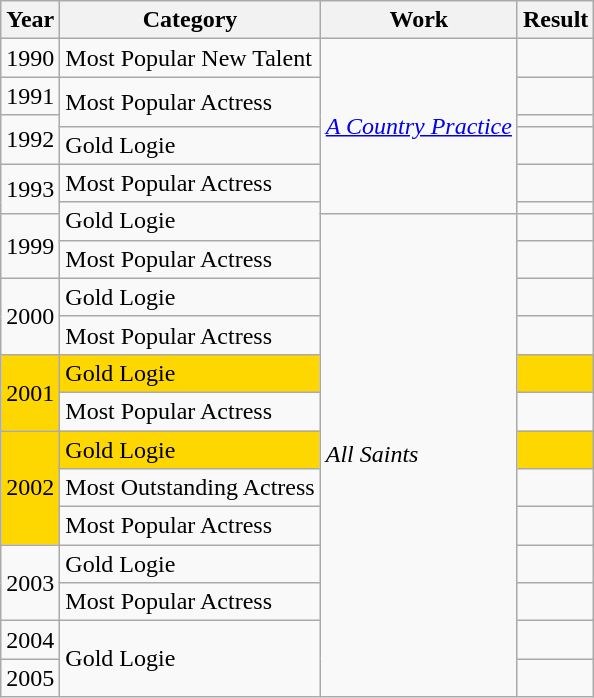<table class="wikitable sortable">
<tr>
<th>Year</th>
<th>Category</th>
<th>Work</th>
<th>Result</th>
</tr>
<tr>
<td>1990</td>
<td>Most Popular New Talent</td>
<td rowspan="6"><em><a href='#'>A Country Practice</a></em></td>
<td></td>
</tr>
<tr>
<td>1991</td>
<td rowspan="2">Most Popular Actress</td>
<td></td>
</tr>
<tr>
<td rowspan="2">1992</td>
<td></td>
</tr>
<tr>
<td>Gold Logie</td>
<td></td>
</tr>
<tr>
<td rowspan="2">1993</td>
<td>Most Popular Actress</td>
<td></td>
</tr>
<tr>
<td rowspan="2">Gold Logie</td>
<td></td>
</tr>
<tr>
<td rowspan="2">1999</td>
<td rowspan="13"><em>All Saints</em></td>
<td></td>
</tr>
<tr>
<td>Most Popular Actress</td>
<td></td>
</tr>
<tr>
<td rowspan="2">2000</td>
<td>Gold Logie</td>
<td></td>
</tr>
<tr>
<td>Most Popular Actress</td>
<td></td>
</tr>
<tr bgcolor=gold>
<td rowspan="2">2001</td>
<td>Gold Logie</td>
<td></td>
</tr>
<tr>
<td>Most Popular Actress</td>
<td></td>
</tr>
<tr bgcolor=gold>
<td rowspan="3">2002</td>
<td>Gold Logie</td>
<td></td>
</tr>
<tr>
<td>Most Outstanding Actress</td>
<td></td>
</tr>
<tr>
<td>Most Popular Actress</td>
<td></td>
</tr>
<tr>
<td rowspan="2">2003</td>
<td>Gold Logie</td>
<td></td>
</tr>
<tr>
<td>Most Popular Actress</td>
<td></td>
</tr>
<tr>
<td>2004</td>
<td rowspan="2">Gold Logie</td>
<td></td>
</tr>
<tr>
<td>2005</td>
<td></td>
</tr>
</table>
